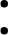<table>
<tr>
<td><br><ul><li></li><li></li></ul></td>
<td></td>
</tr>
</table>
